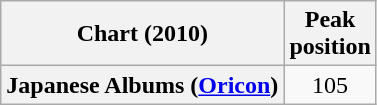<table class="wikitable plainrowheaders" style="text-align:center">
<tr>
<th scope="col">Chart (2010)</th>
<th scope="col">Peak<br> position</th>
</tr>
<tr>
<th scope="row">Japanese Albums (<a href='#'>Oricon</a>)</th>
<td>105</td>
</tr>
</table>
